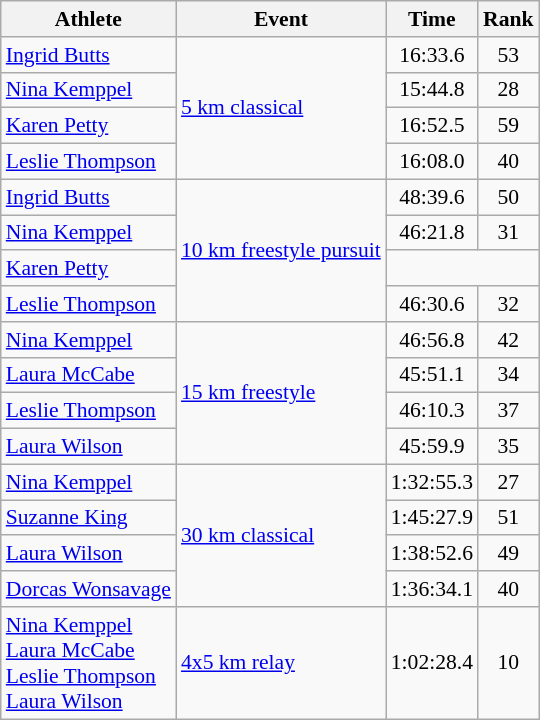<table class=wikitable style=font-size:90%;text-align:center>
<tr>
<th>Athlete</th>
<th>Event</th>
<th>Time</th>
<th>Rank</th>
</tr>
<tr>
<td align=left><a href='#'>Ingrid Butts</a></td>
<td align=left rowspan=4><a href='#'>5 km classical</a></td>
<td>16:33.6</td>
<td>53</td>
</tr>
<tr>
<td align=left><a href='#'>Nina Kemppel</a></td>
<td>15:44.8</td>
<td>28</td>
</tr>
<tr>
<td align=left><a href='#'>Karen Petty</a></td>
<td>16:52.5</td>
<td>59</td>
</tr>
<tr>
<td align=left><a href='#'>Leslie Thompson</a></td>
<td>16:08.0</td>
<td>40</td>
</tr>
<tr>
<td align=left><a href='#'>Ingrid Butts</a></td>
<td align=left rowspan=4><a href='#'>10 km freestyle pursuit</a></td>
<td>48:39.6</td>
<td>50</td>
</tr>
<tr>
<td align=left><a href='#'>Nina Kemppel</a></td>
<td>46:21.8</td>
<td>31</td>
</tr>
<tr>
<td align=left><a href='#'>Karen Petty</a></td>
<td colspan=2></td>
</tr>
<tr>
<td align=left><a href='#'>Leslie Thompson</a></td>
<td>46:30.6</td>
<td>32</td>
</tr>
<tr>
<td align=left><a href='#'>Nina Kemppel</a></td>
<td align=left rowspan=4><a href='#'>15 km freestyle</a></td>
<td>46:56.8</td>
<td>42</td>
</tr>
<tr>
<td align=left><a href='#'>Laura McCabe</a></td>
<td>45:51.1</td>
<td>34</td>
</tr>
<tr>
<td align=left><a href='#'>Leslie Thompson</a></td>
<td>46:10.3</td>
<td>37</td>
</tr>
<tr>
<td align=left><a href='#'>Laura Wilson</a></td>
<td>45:59.9</td>
<td>35</td>
</tr>
<tr>
<td align=left><a href='#'>Nina Kemppel</a></td>
<td align=left rowspan=4><a href='#'>30 km classical</a></td>
<td>1:32:55.3</td>
<td>27</td>
</tr>
<tr>
<td align=left><a href='#'>Suzanne King</a></td>
<td>1:45:27.9</td>
<td>51</td>
</tr>
<tr>
<td align=left><a href='#'>Laura Wilson</a></td>
<td>1:38:52.6</td>
<td>49</td>
</tr>
<tr>
<td align=left><a href='#'>Dorcas Wonsavage</a></td>
<td>1:36:34.1</td>
<td>40</td>
</tr>
<tr>
<td align=left><a href='#'>Nina Kemppel</a><br><a href='#'>Laura McCabe</a><br><a href='#'>Leslie Thompson</a><br><a href='#'>Laura Wilson</a></td>
<td align=left><a href='#'>4x5 km relay</a></td>
<td>1:02:28.4</td>
<td>10</td>
</tr>
</table>
